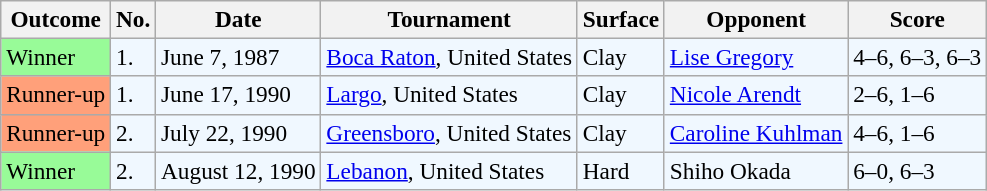<table class="sortable wikitable" style=font-size:97%>
<tr>
<th>Outcome</th>
<th>No.</th>
<th>Date</th>
<th>Tournament</th>
<th>Surface</th>
<th>Opponent</th>
<th>Score</th>
</tr>
<tr style="background:#f0f8ff;">
<td bgcolor="98FB98">Winner</td>
<td>1.</td>
<td>June 7, 1987</td>
<td><a href='#'>Boca Raton</a>, United States</td>
<td>Clay</td>
<td> <a href='#'>Lise Gregory</a></td>
<td>4–6, 6–3, 6–3</td>
</tr>
<tr style="background:#f0f8ff;">
<td bgcolor="FFA07A">Runner-up</td>
<td>1.</td>
<td>June 17, 1990</td>
<td><a href='#'>Largo</a>, United States</td>
<td>Clay</td>
<td> <a href='#'>Nicole Arendt</a></td>
<td>2–6, 1–6</td>
</tr>
<tr style="background:#f0f8ff;">
<td bgcolor="FFA07A">Runner-up</td>
<td>2.</td>
<td>July 22, 1990</td>
<td><a href='#'>Greensboro</a>, United States</td>
<td>Clay</td>
<td> <a href='#'>Caroline Kuhlman</a></td>
<td>4–6, 1–6</td>
</tr>
<tr style="background:#f0f8ff;">
<td bgcolor="98FB98">Winner</td>
<td>2.</td>
<td>August 12, 1990</td>
<td><a href='#'>Lebanon</a>, United States</td>
<td>Hard</td>
<td> Shiho Okada</td>
<td>6–0, 6–3</td>
</tr>
</table>
